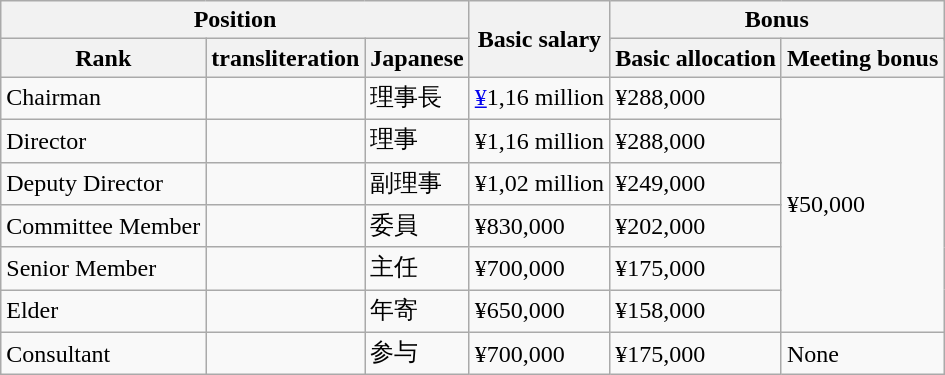<table class="wikitable">
<tr>
<th colspan="3">Position</th>
<th rowspan="3">Basic salary</th>
<th colspan="2" rowspan="2">Bonus</th>
</tr>
<tr>
<th rowspan="2">Rank</th>
<th rowspan="2"> transliteration</th>
<th rowspan="2">Japanese</th>
</tr>
<tr>
<th>Basic allocation</th>
<th>Meeting bonus</th>
</tr>
<tr>
<td>Chairman</td>
<td></td>
<td>理事長</td>
<td><a href='#'>¥</a>1,16 million</td>
<td>¥288,000</td>
<td rowspan="6">¥50,000</td>
</tr>
<tr>
<td>Director</td>
<td></td>
<td>理事</td>
<td>¥1,16 million</td>
<td>¥288,000</td>
</tr>
<tr>
<td>Deputy Director</td>
<td></td>
<td>副理事</td>
<td>¥1,02 million</td>
<td>¥249,000</td>
</tr>
<tr>
<td>Committee Member</td>
<td></td>
<td>委員</td>
<td>¥830,000</td>
<td>¥202,000</td>
</tr>
<tr>
<td>Senior Member</td>
<td></td>
<td>主任</td>
<td>¥700,000</td>
<td>¥175,000</td>
</tr>
<tr>
<td>Elder</td>
<td></td>
<td>年寄</td>
<td>¥650,000</td>
<td>¥158,000</td>
</tr>
<tr>
<td>Consultant</td>
<td></td>
<td>参与</td>
<td>¥700,000</td>
<td>¥175,000</td>
<td>None</td>
</tr>
</table>
